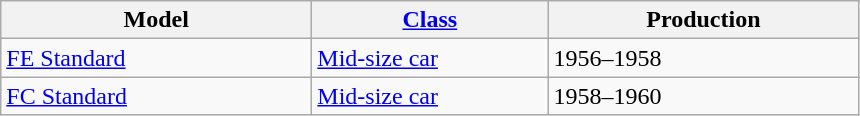<table class="wikitable">
<tr>
<th style="width:200px;">Model</th>
<th style="width:150px;"><a href='#'>Class</a></th>
<th style="width:200px;">Production</th>
</tr>
<tr>
<td valign="top"><a href='#'>FE Standard</a></td>
<td valign="top"><a href='#'>Mid-size car</a></td>
<td valign="top">1956–1958</td>
</tr>
<tr>
<td valign="top"><a href='#'>FC Standard</a></td>
<td valign="top"><a href='#'>Mid-size car</a></td>
<td valign="top">1958–1960</td>
</tr>
</table>
